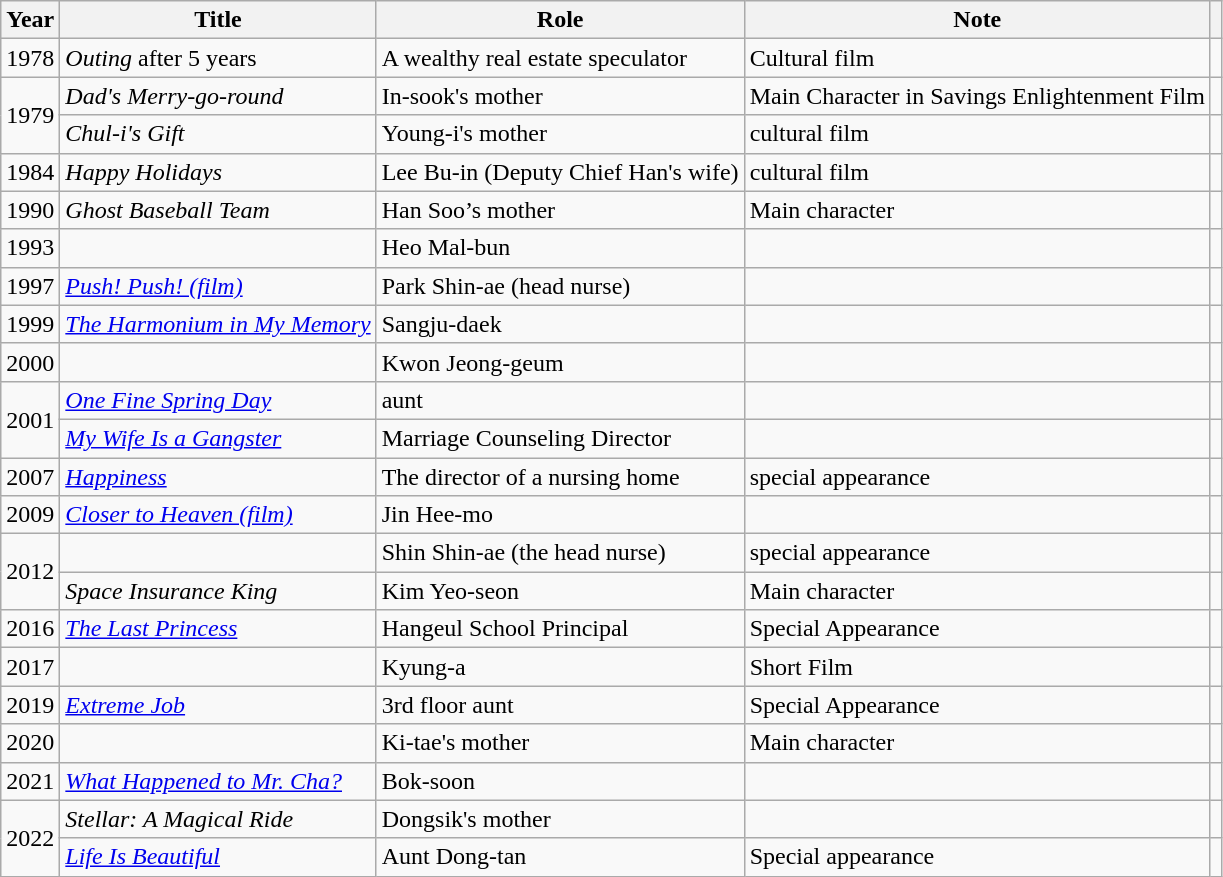<table class="wikitable sortable plainrowheaders">
<tr>
<th>Year</th>
<th>Title</th>
<th>Role</th>
<th>Note</th>
<th class="unsortable"></th>
</tr>
<tr>
<td>1978</td>
<td><em>Outing</em> after 5 years</td>
<td>A wealthy real estate speculator</td>
<td>Cultural film</td>
<td></td>
</tr>
<tr>
<td rowspan="2">1979</td>
<td><em>Dad's Merry-go-round</em></td>
<td>In-sook's mother</td>
<td>Main Character in Savings Enlightenment Film</td>
<td></td>
</tr>
<tr>
<td><em>Chul-i's Gift</em></td>
<td>Young-i's mother</td>
<td>cultural film</td>
<td></td>
</tr>
<tr>
<td>1984</td>
<td><em>Happy Holidays</em></td>
<td>Lee Bu-in (Deputy Chief Han's wife)</td>
<td>cultural film</td>
<td></td>
</tr>
<tr>
<td>1990</td>
<td><em>Ghost Baseball Team</em></td>
<td>Han Soo’s mother</td>
<td>Main character</td>
<td></td>
</tr>
<tr>
<td>1993</td>
<td><em></em></td>
<td>Heo Mal-bun</td>
<td></td>
<td></td>
</tr>
<tr>
<td>1997</td>
<td><em><a href='#'>Push! Push! (film)</a></em></td>
<td>Park Shin-ae (head nurse)</td>
<td></td>
<td></td>
</tr>
<tr>
<td>1999</td>
<td><em><a href='#'>The Harmonium in My Memory</a></em></td>
<td>Sangju-daek</td>
<td></td>
<td></td>
</tr>
<tr>
<td>2000</td>
<td><em></em></td>
<td>Kwon Jeong-geum</td>
<td></td>
<td></td>
</tr>
<tr>
<td rowspan="2">2001</td>
<td><em><a href='#'>One Fine Spring Day</a></em></td>
<td>aunt</td>
<td></td>
<td></td>
</tr>
<tr>
<td><em><a href='#'>My Wife Is a Gangster</a></em></td>
<td>Marriage Counseling Director</td>
<td></td>
<td></td>
</tr>
<tr>
<td>2007</td>
<td><em><a href='#'>Happiness</a></em></td>
<td>The director of a nursing home</td>
<td>special appearance</td>
<td></td>
</tr>
<tr>
<td>2009</td>
<td><em><a href='#'>Closer to Heaven (film)</a></em></td>
<td>Jin Hee-mo</td>
<td></td>
<td></td>
</tr>
<tr>
<td rowspan="2">2012</td>
<td><em></em></td>
<td>Shin Shin-ae (the head nurse)</td>
<td>special appearance</td>
<td></td>
</tr>
<tr>
<td><em>Space Insurance King</em></td>
<td>Kim Yeo-seon</td>
<td>Main character</td>
<td></td>
</tr>
<tr>
<td>2016</td>
<td><a href='#'><em>The Last Princess</em></a></td>
<td>Hangeul School Principal</td>
<td>Special Appearance</td>
<td></td>
</tr>
<tr>
<td>2017</td>
<td><em></em></td>
<td>Kyung-a</td>
<td>Short Film</td>
<td></td>
</tr>
<tr>
<td>2019</td>
<td><em><a href='#'>Extreme Job</a></em></td>
<td>3rd floor aunt</td>
<td>Special Appearance</td>
<td></td>
</tr>
<tr>
<td>2020</td>
<td><em></em></td>
<td>Ki-tae's mother</td>
<td>Main character</td>
<td></td>
</tr>
<tr>
<td>2021</td>
<td><em><a href='#'>What Happened to Mr. Cha?</a></em></td>
<td>Bok-soon</td>
<td></td>
<td></td>
</tr>
<tr>
<td rowspan=2>2022</td>
<td><em>Stellar: A Magical Ride</em></td>
<td>Dongsik's mother</td>
<td></td>
<td></td>
</tr>
<tr>
<td><em><a href='#'>Life Is Beautiful</a></em></td>
<td>Aunt Dong-tan</td>
<td>Special appearance</td>
<td></td>
</tr>
</table>
